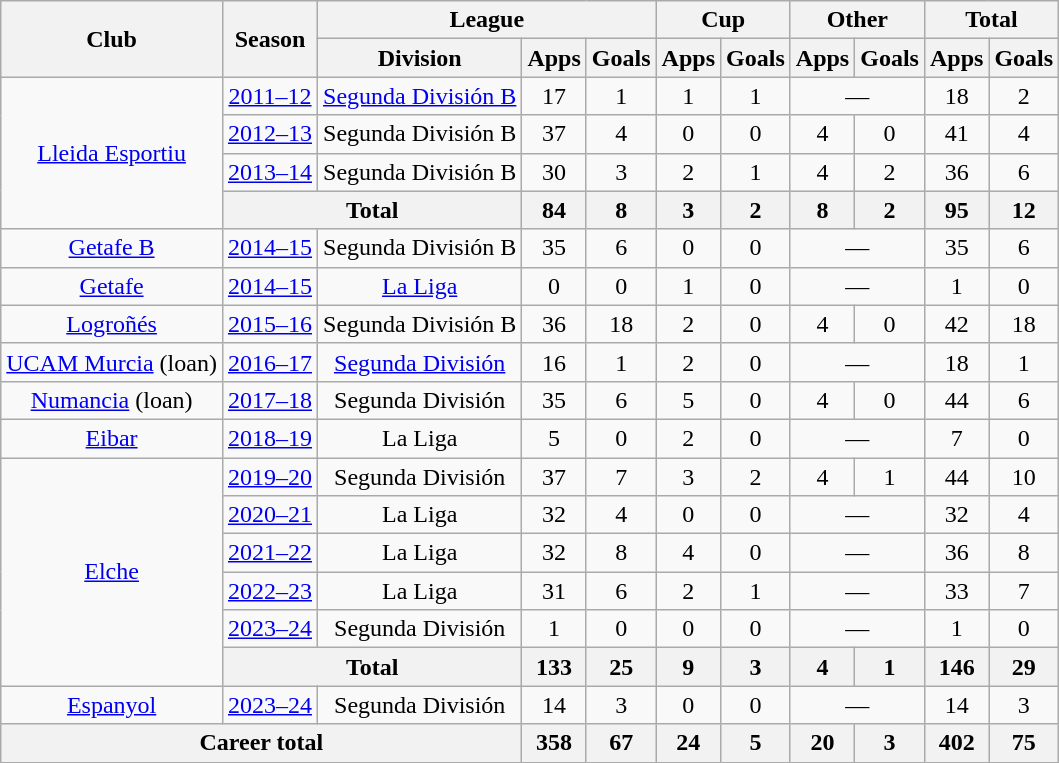<table class="wikitable" style="text-align: center">
<tr>
<th rowspan="2">Club</th>
<th rowspan="2">Season</th>
<th colspan="3">League</th>
<th colspan="2">Cup</th>
<th colspan="2">Other</th>
<th colspan="2">Total</th>
</tr>
<tr>
<th>Division</th>
<th>Apps</th>
<th>Goals</th>
<th>Apps</th>
<th>Goals</th>
<th>Apps</th>
<th>Goals</th>
<th>Apps</th>
<th>Goals</th>
</tr>
<tr>
<td rowspan="4"><a href='#'>Lleida Esportiu</a></td>
<td><a href='#'>2011–12</a></td>
<td><a href='#'>Segunda División B</a></td>
<td>17</td>
<td>1</td>
<td>1</td>
<td>1</td>
<td colspan="2">—</td>
<td>18</td>
<td>2</td>
</tr>
<tr>
<td><a href='#'>2012–13</a></td>
<td>Segunda División B</td>
<td>37</td>
<td>4</td>
<td>0</td>
<td>0</td>
<td>4</td>
<td>0</td>
<td>41</td>
<td>4</td>
</tr>
<tr>
<td><a href='#'>2013–14</a></td>
<td>Segunda División B</td>
<td>30</td>
<td>3</td>
<td>2</td>
<td>1</td>
<td>4</td>
<td>2</td>
<td>36</td>
<td>6</td>
</tr>
<tr>
<th colspan="2">Total</th>
<th>84</th>
<th>8</th>
<th>3</th>
<th>2</th>
<th>8</th>
<th>2</th>
<th>95</th>
<th>12</th>
</tr>
<tr>
<td><a href='#'>Getafe B</a></td>
<td><a href='#'>2014–15</a></td>
<td>Segunda División B</td>
<td>35</td>
<td>6</td>
<td>0</td>
<td>0</td>
<td colspan="2">—</td>
<td>35</td>
<td>6</td>
</tr>
<tr>
<td><a href='#'>Getafe</a></td>
<td><a href='#'>2014–15</a></td>
<td><a href='#'>La Liga</a></td>
<td>0</td>
<td>0</td>
<td>1</td>
<td>0</td>
<td colspan="2">—</td>
<td>1</td>
<td>0</td>
</tr>
<tr>
<td><a href='#'>Logroñés</a></td>
<td><a href='#'>2015–16</a></td>
<td>Segunda División B</td>
<td>36</td>
<td>18</td>
<td>2</td>
<td>0</td>
<td>4</td>
<td>0</td>
<td>42</td>
<td>18</td>
</tr>
<tr>
<td><a href='#'>UCAM Murcia</a> (loan)</td>
<td><a href='#'>2016–17</a></td>
<td><a href='#'>Segunda División</a></td>
<td>16</td>
<td>1</td>
<td>2</td>
<td>0</td>
<td colspan="2">—</td>
<td>18</td>
<td>1</td>
</tr>
<tr>
<td><a href='#'>Numancia</a> (loan)</td>
<td><a href='#'>2017–18</a></td>
<td>Segunda División</td>
<td>35</td>
<td>6</td>
<td>5</td>
<td>0</td>
<td>4</td>
<td>0</td>
<td>44</td>
<td>6</td>
</tr>
<tr>
<td><a href='#'>Eibar</a></td>
<td><a href='#'>2018–19</a></td>
<td>La Liga</td>
<td>5</td>
<td>0</td>
<td>2</td>
<td>0</td>
<td colspan="2">—</td>
<td>7</td>
<td>0</td>
</tr>
<tr>
<td rowspan="6"><a href='#'>Elche</a></td>
<td><a href='#'>2019–20</a></td>
<td>Segunda División</td>
<td>37</td>
<td>7</td>
<td>3</td>
<td>2</td>
<td>4</td>
<td>1</td>
<td>44</td>
<td>10</td>
</tr>
<tr>
<td><a href='#'>2020–21</a></td>
<td>La Liga</td>
<td>32</td>
<td>4</td>
<td>0</td>
<td>0</td>
<td colspan="2">—</td>
<td>32</td>
<td>4</td>
</tr>
<tr>
<td><a href='#'>2021–22</a></td>
<td>La Liga</td>
<td>32</td>
<td>8</td>
<td>4</td>
<td>0</td>
<td colspan="2">—</td>
<td>36</td>
<td>8</td>
</tr>
<tr>
<td><a href='#'>2022–23</a></td>
<td>La Liga</td>
<td>31</td>
<td>6</td>
<td>2</td>
<td>1</td>
<td colspan="2">—</td>
<td>33</td>
<td>7</td>
</tr>
<tr>
<td><a href='#'>2023–24</a></td>
<td>Segunda División</td>
<td>1</td>
<td>0</td>
<td>0</td>
<td>0</td>
<td colspan="2">—</td>
<td>1</td>
<td>0</td>
</tr>
<tr>
<th colspan="2">Total</th>
<th>133</th>
<th>25</th>
<th>9</th>
<th>3</th>
<th>4</th>
<th>1</th>
<th>146</th>
<th>29</th>
</tr>
<tr>
<td><a href='#'>Espanyol</a></td>
<td><a href='#'>2023–24</a></td>
<td>Segunda División</td>
<td>14</td>
<td>3</td>
<td>0</td>
<td>0</td>
<td colspan="2">—</td>
<td>14</td>
<td>3</td>
</tr>
<tr>
<th colspan="3">Career total</th>
<th>358</th>
<th>67</th>
<th>24</th>
<th>5</th>
<th>20</th>
<th>3</th>
<th>402</th>
<th>75</th>
</tr>
</table>
